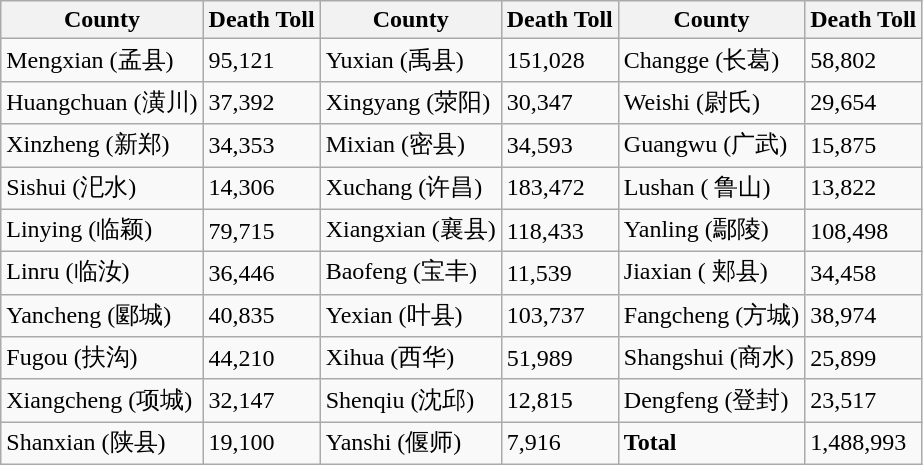<table class="wikitable mw-collapsible">
<tr>
<th>County</th>
<th>Death Toll</th>
<th>County</th>
<th>Death Toll</th>
<th>County</th>
<th>Death Toll</th>
</tr>
<tr>
<td>Mengxian (孟县)</td>
<td>95,121</td>
<td>Yuxian (禹县)</td>
<td>151,028</td>
<td>Changge (长葛)</td>
<td>58,802</td>
</tr>
<tr>
<td>Huangchuan (潢川)</td>
<td>37,392</td>
<td>Xingyang (荥阳)</td>
<td>30,347</td>
<td>Weishi (尉氏)</td>
<td>29,654</td>
</tr>
<tr>
<td>Xinzheng (新郑)</td>
<td>34,353</td>
<td>Mixian (密县)</td>
<td>34,593</td>
<td>Guangwu (广武)</td>
<td>15,875</td>
</tr>
<tr>
<td>Sishui (汜水)</td>
<td>14,306</td>
<td>Xuchang (许昌)</td>
<td>183,472</td>
<td>Lushan ( 鲁山)</td>
<td>13,822</td>
</tr>
<tr>
<td>Linying (临颖)</td>
<td>79,715</td>
<td>Xiangxian (襄县)</td>
<td>118,433</td>
<td>Yanling (鄢陵)</td>
<td>108,498</td>
</tr>
<tr>
<td>Linru (临汝)</td>
<td>36,446</td>
<td>Baofeng (宝丰)</td>
<td>11,539</td>
<td>Jiaxian ( 郏县)</td>
<td>34,458</td>
</tr>
<tr>
<td>Yancheng (郾城)</td>
<td>40,835</td>
<td>Yexian (叶县)</td>
<td>103,737</td>
<td>Fangcheng (方城)</td>
<td>38,974</td>
</tr>
<tr>
<td>Fugou (扶沟)</td>
<td>44,210</td>
<td>Xihua (西华)</td>
<td>51,989</td>
<td>Shangshui (商水)</td>
<td>25,899</td>
</tr>
<tr>
<td>Xiangcheng (项城)</td>
<td>32,147</td>
<td>Shenqiu (沈邱)</td>
<td>12,815</td>
<td>Dengfeng (登封)</td>
<td>23,517</td>
</tr>
<tr>
<td>Shanxian (陕县)</td>
<td>19,100</td>
<td>Yanshi (偃师)</td>
<td>7,916</td>
<td><strong>Total</strong></td>
<td>1,488,993</td>
</tr>
</table>
